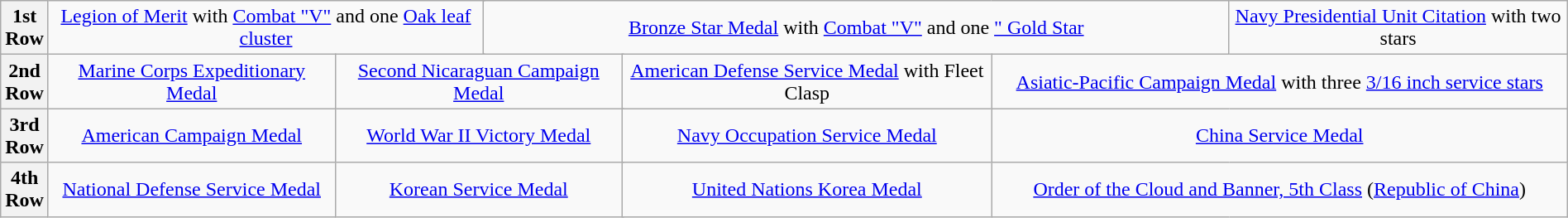<table class="wikitable" style="margin:1em auto; text-align:center;">
<tr>
<th>1st<br>Row</th>
<td colspan="6"><a href='#'>Legion of Merit</a> with <a href='#'>Combat "V"</a> and one <a href='#'>Oak leaf cluster</a></td>
<td colspan="7"><a href='#'>Bronze Star Medal</a> with <a href='#'>Combat "V"</a> and one <a href='#'>" Gold Star</a></td>
<td colspan="6"><a href='#'>Navy Presidential Unit Citation</a> with two stars</td>
</tr>
<tr>
<th>2nd<br>Row</th>
<td colspan="4"><a href='#'>Marine Corps Expeditionary Medal</a></td>
<td colspan="4"><a href='#'>Second Nicaraguan Campaign Medal</a></td>
<td colspan="4"><a href='#'>American Defense Service Medal</a> with Fleet Clasp</td>
<td colspan="4"><a href='#'>Asiatic-Pacific Campaign Medal</a> with three <a href='#'>3/16 inch service stars</a></td>
</tr>
<tr>
<th>3rd<br>Row</th>
<td colspan="4"><a href='#'>American Campaign Medal</a></td>
<td colspan="4"><a href='#'>World War II Victory Medal</a></td>
<td colspan="4"><a href='#'>Navy Occupation Service Medal</a></td>
<td colspan="4"><a href='#'>China Service Medal</a></td>
</tr>
<tr>
<th>4th<br>Row</th>
<td colspan="4"><a href='#'>National Defense Service Medal</a></td>
<td colspan="4"><a href='#'>Korean Service Medal</a></td>
<td colspan="4"><a href='#'>United Nations Korea Medal</a></td>
<td colspan="4"><a href='#'>Order of the Cloud and Banner, 5th Class</a> (<a href='#'>Republic of China</a>)</td>
</tr>
</table>
